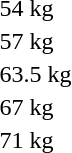<table>
<tr>
<td rowspan=2>54 kg</td>
<td rowspan=2></td>
<td rowspan=2></td>
<td></td>
</tr>
<tr>
<td></td>
</tr>
<tr>
<td rowspan=2>57 kg</td>
<td rowspan=2></td>
<td rowspan=2></td>
<td></td>
</tr>
<tr>
<td></td>
</tr>
<tr>
<td rowspan=2>63.5 kg</td>
<td rowspan=2></td>
<td rowspan=2></td>
<td></td>
</tr>
<tr>
<td></td>
</tr>
<tr>
<td rowspan=2>67 kg</td>
<td rowspan=2></td>
<td rowspan=2></td>
<td></td>
</tr>
<tr>
<td></td>
</tr>
<tr>
<td rowspan=2>71 kg</td>
<td rowspan=2></td>
<td rowspan=2></td>
<td></td>
</tr>
<tr>
<td></td>
</tr>
</table>
